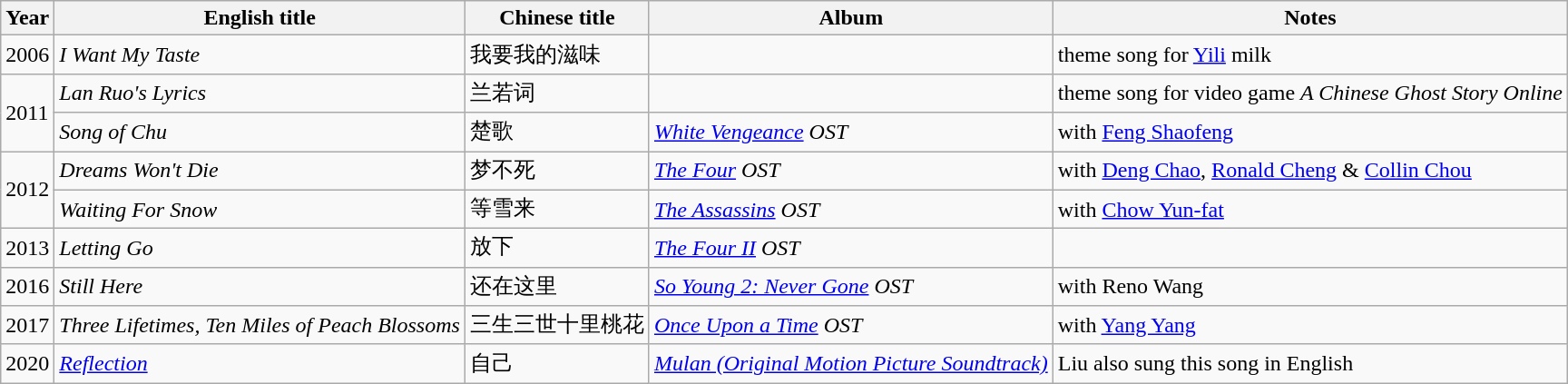<table class="wikitable sortable">
<tr>
<th>Year</th>
<th>English title</th>
<th>Chinese title</th>
<th>Album</th>
<th class="unsortable">Notes</th>
</tr>
<tr>
<td>2006</td>
<td><em>I Want My Taste</em></td>
<td>我要我的滋味</td>
<td></td>
<td>theme song for <a href='#'>Yili</a> milk</td>
</tr>
<tr>
<td rowspan=2>2011</td>
<td><em>Lan Ruo's Lyrics</em></td>
<td>兰若词</td>
<td></td>
<td>theme song for video game <em>A Chinese Ghost Story Online</em></td>
</tr>
<tr>
<td><em>Song of Chu</em></td>
<td>楚歌</td>
<td><em><a href='#'>White Vengeance</a> OST</em></td>
<td>with <a href='#'>Feng Shaofeng</a></td>
</tr>
<tr>
<td rowspan=2>2012</td>
<td><em>Dreams Won't Die</em></td>
<td>梦不死</td>
<td><em><a href='#'>The Four</a> OST</em></td>
<td>with <a href='#'>Deng Chao</a>, <a href='#'>Ronald Cheng</a> & <a href='#'>Collin Chou</a></td>
</tr>
<tr>
<td><em>Waiting For Snow</em></td>
<td>等雪来</td>
<td><em><a href='#'>The Assassins</a> OST</em></td>
<td>with <a href='#'>Chow Yun-fat</a></td>
</tr>
<tr>
<td>2013</td>
<td><em>Letting Go</em></td>
<td>放下</td>
<td><em><a href='#'>The Four II</a> OST</em></td>
<td></td>
</tr>
<tr>
<td>2016</td>
<td><em>Still Here</em></td>
<td>还在这里</td>
<td><em><a href='#'>So Young 2: Never Gone</a> OST</em></td>
<td>with Reno Wang</td>
</tr>
<tr>
<td>2017</td>
<td><em>Three Lifetimes, Ten Miles of Peach Blossoms</em></td>
<td>三生三世十里桃花</td>
<td><em><a href='#'>Once Upon a Time</a> OST</em></td>
<td>with <a href='#'>Yang Yang</a></td>
</tr>
<tr>
<td>2020</td>
<td><em><a href='#'>Reflection</a></em></td>
<td>自己</td>
<td><em><a href='#'>Mulan (Original Motion Picture Soundtrack)</a></em></td>
<td>Liu also sung this song in English</td>
</tr>
</table>
